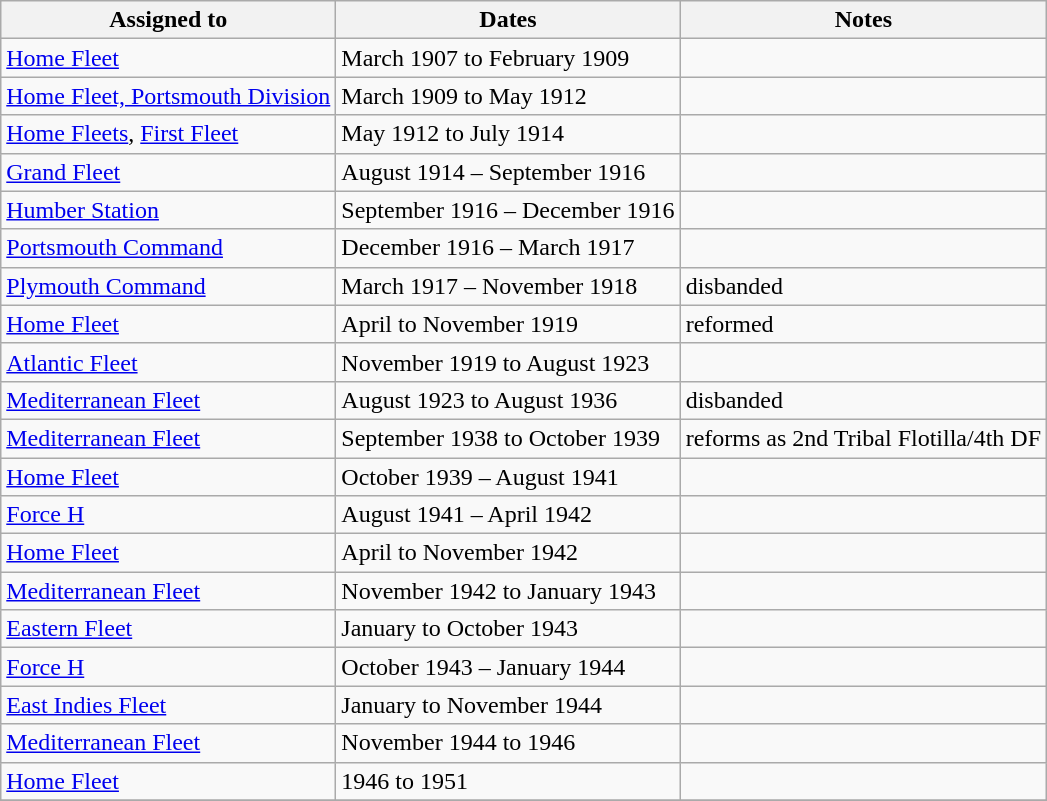<table class="wikitable">
<tr>
<th>Assigned to</th>
<th>Dates</th>
<th>Notes</th>
</tr>
<tr>
<td><a href='#'>Home Fleet</a></td>
<td>March 1907 to February 1909</td>
<td></td>
</tr>
<tr>
<td><a href='#'>Home Fleet, Portsmouth Division</a></td>
<td>March 1909 to May 1912</td>
<td></td>
</tr>
<tr>
<td><a href='#'>Home Fleets</a>, <a href='#'>First Fleet</a></td>
<td>May 1912 to July 1914</td>
<td></td>
</tr>
<tr>
<td><a href='#'>Grand Fleet</a></td>
<td>August 1914 – September 1916</td>
<td></td>
</tr>
<tr>
<td><a href='#'>Humber Station</a></td>
<td>September 1916 – December 1916</td>
<td></td>
</tr>
<tr>
<td><a href='#'>Portsmouth Command</a></td>
<td>December 1916 – March 1917</td>
<td></td>
</tr>
<tr>
<td><a href='#'>Plymouth Command</a></td>
<td>March 1917 – November 1918</td>
<td>disbanded</td>
</tr>
<tr>
<td><a href='#'>Home Fleet</a></td>
<td>April to November 1919</td>
<td>reformed</td>
</tr>
<tr>
<td><a href='#'>Atlantic Fleet</a></td>
<td>November 1919 to August 1923</td>
<td></td>
</tr>
<tr>
<td><a href='#'>Mediterranean Fleet</a></td>
<td>August 1923 to August 1936</td>
<td>disbanded</td>
</tr>
<tr>
<td><a href='#'>Mediterranean Fleet</a></td>
<td>September 1938 to October 1939</td>
<td>reforms as 2nd Tribal Flotilla/4th DF</td>
</tr>
<tr>
<td><a href='#'>Home Fleet</a></td>
<td>October 1939 – August 1941</td>
<td></td>
</tr>
<tr>
<td><a href='#'>Force H</a></td>
<td>August 1941 – April 1942</td>
<td></td>
</tr>
<tr>
<td><a href='#'>Home Fleet</a></td>
<td>April to November 1942</td>
<td></td>
</tr>
<tr>
<td><a href='#'>Mediterranean Fleet</a></td>
<td>November 1942 to January 1943</td>
<td></td>
</tr>
<tr>
<td><a href='#'>Eastern Fleet</a></td>
<td>January to October 1943</td>
<td></td>
</tr>
<tr>
<td><a href='#'>Force H</a></td>
<td>October 1943 – January 1944</td>
<td></td>
</tr>
<tr>
<td><a href='#'>East Indies Fleet</a></td>
<td>January to November 1944</td>
<td></td>
</tr>
<tr>
<td><a href='#'>Mediterranean Fleet</a></td>
<td>November 1944 to 1946</td>
<td></td>
</tr>
<tr>
<td><a href='#'>Home Fleet</a></td>
<td>1946 to 1951</td>
<td></td>
</tr>
<tr>
</tr>
</table>
